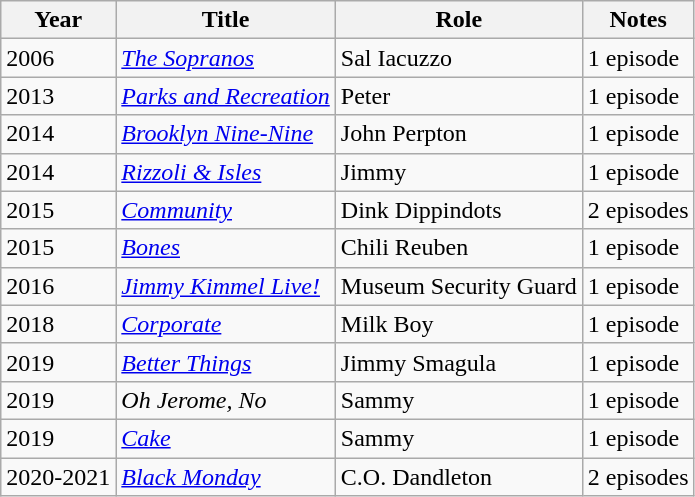<table class="wikitable sortable">
<tr>
<th>Year</th>
<th>Title</th>
<th>Role</th>
<th>Notes</th>
</tr>
<tr>
<td>2006</td>
<td><em><a href='#'>The Sopranos</a></em></td>
<td>Sal Iacuzzo</td>
<td>1 episode</td>
</tr>
<tr>
<td>2013</td>
<td><em><a href='#'>Parks and Recreation</a></em></td>
<td>Peter</td>
<td>1 episode</td>
</tr>
<tr>
<td>2014</td>
<td><em><a href='#'>Brooklyn Nine-Nine</a></em></td>
<td>John Perpton</td>
<td>1 episode</td>
</tr>
<tr>
<td>2014</td>
<td><em><a href='#'>Rizzoli & Isles</a></em></td>
<td>Jimmy</td>
<td>1 episode</td>
</tr>
<tr>
<td>2015</td>
<td><em><a href='#'>Community</a></em></td>
<td>Dink Dippindots</td>
<td>2 episodes</td>
</tr>
<tr>
<td>2015</td>
<td><em><a href='#'>Bones</a></em></td>
<td>Chili Reuben</td>
<td>1 episode</td>
</tr>
<tr>
<td>2016</td>
<td><em><a href='#'>Jimmy Kimmel Live!</a></em></td>
<td>Museum Security Guard</td>
<td>1 episode</td>
</tr>
<tr>
<td>2018</td>
<td><em><a href='#'>Corporate</a></em></td>
<td>Milk Boy</td>
<td>1 episode</td>
</tr>
<tr>
<td>2019</td>
<td><em><a href='#'>Better Things</a></em></td>
<td>Jimmy Smagula</td>
<td>1 episode</td>
</tr>
<tr>
<td>2019</td>
<td><em>Oh Jerome, No</em></td>
<td>Sammy</td>
<td>1 episode</td>
</tr>
<tr>
<td>2019</td>
<td><em><a href='#'>Cake</a></em></td>
<td>Sammy</td>
<td>1 episode</td>
</tr>
<tr>
<td>2020-2021</td>
<td><em><a href='#'>Black Monday</a></em></td>
<td>C.O. Dandleton</td>
<td>2 episodes</td>
</tr>
</table>
